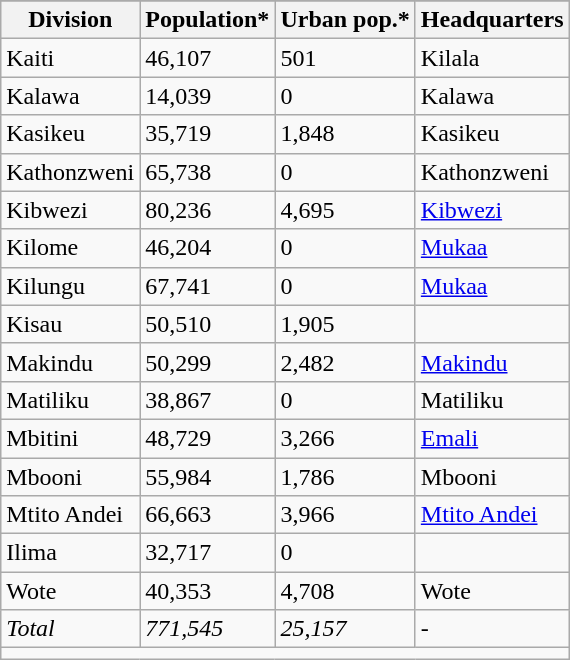<table class="wikitable">
<tr>
</tr>
<tr>
<th>Division</th>
<th>Population*</th>
<th>Urban pop.*</th>
<th>Headquarters</th>
</tr>
<tr>
<td>Kaiti</td>
<td>46,107</td>
<td>501</td>
<td>Kilala</td>
</tr>
<tr>
<td>Kalawa</td>
<td>14,039</td>
<td>0</td>
<td>Kalawa</td>
</tr>
<tr>
<td>Kasikeu</td>
<td>35,719</td>
<td>1,848</td>
<td>Kasikeu</td>
</tr>
<tr>
<td>Kathonzweni</td>
<td>65,738</td>
<td>0</td>
<td>Kathonzweni</td>
</tr>
<tr>
<td>Kibwezi</td>
<td>80,236</td>
<td>4,695</td>
<td><a href='#'>Kibwezi</a></td>
</tr>
<tr>
<td>Kilome</td>
<td>46,204</td>
<td>0</td>
<td><a href='#'>Mukaa</a></td>
</tr>
<tr>
<td>Kilungu</td>
<td>67,741</td>
<td>0</td>
<td><a href='#'>Mukaa</a></td>
</tr>
<tr>
<td>Kisau</td>
<td>50,510</td>
<td>1,905</td>
<td></td>
</tr>
<tr>
<td>Makindu</td>
<td>50,299</td>
<td>2,482</td>
<td><a href='#'>Makindu</a></td>
</tr>
<tr>
<td>Matiliku</td>
<td>38,867</td>
<td>0</td>
<td>Matiliku</td>
</tr>
<tr>
<td>Mbitini</td>
<td>48,729</td>
<td>3,266</td>
<td><a href='#'>Emali</a></td>
</tr>
<tr>
<td>Mbooni</td>
<td>55,984</td>
<td>1,786</td>
<td>Mbooni</td>
</tr>
<tr>
<td>Mtito Andei</td>
<td>66,663</td>
<td>3,966</td>
<td><a href='#'>Mtito Andei</a></td>
</tr>
<tr>
<td>Ilima</td>
<td>32,717</td>
<td>0</td>
<td></td>
</tr>
<tr>
<td>Wote</td>
<td>40,353</td>
<td>4,708</td>
<td>Wote</td>
</tr>
<tr>
<td><em>Total</em></td>
<td><em>771,545</em></td>
<td><em>25,157</em></td>
<td>-</td>
</tr>
<tr>
<td colspan=4></td>
</tr>
</table>
